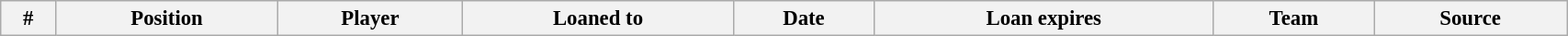<table class="wikitable sortable" style="width:90%; text-align:center; font-size:95%; text-align:left;">
<tr>
<th><strong>#</strong></th>
<th><strong>Position </strong></th>
<th><strong>Player </strong></th>
<th><strong>Loaned to</strong></th>
<th><strong>Date</strong></th>
<th><strong>Loan expires </strong></th>
<th><strong>Team</strong></th>
<th><strong>Source</strong></th>
</tr>
</table>
